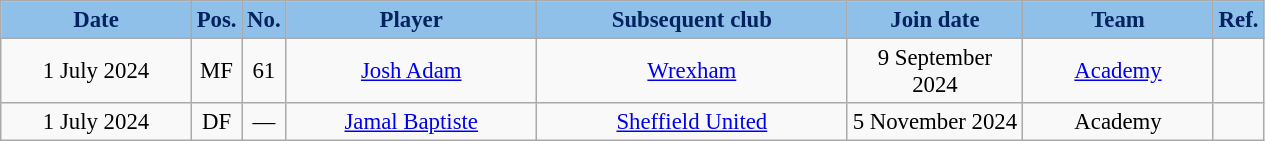<table class="wikitable" style="text-align:center; font-size:95%; ">
<tr>
<th style="background:#8FC0E9; color:#022360; width:120px;">Date</th>
<th style="background:#8FC0E9; color:#022360; width:20px;">Pos.</th>
<th style="background:#8FC0E9; color:#022360; width:20px;">No.</th>
<th style="background:#8FC0E9; color:#022360; width:160px;">Player</th>
<th style="background:#8FC0E9; color:#022360; width:200px;">Subsequent club</th>
<th style="background:#8FC0E9; color:#022360; width:110px;">Join date</th>
<th style="background:#8FC0E9; color:#022360; width:120px;">Team</th>
<th style="background:#8FC0E9; color:#022360; width:25px;">Ref.</th>
</tr>
<tr>
<td>1 July 2024</td>
<td>MF</td>
<td>61</td>
<td> <a href='#'>Josh Adam</a></td>
<td> <a href='#'>Wrexham</a></td>
<td>9 September 2024</td>
<td><a href='#'>Academy</a></td>
<td></td>
</tr>
<tr>
<td>1 July 2024</td>
<td>DF</td>
<td>—</td>
<td> <a href='#'>Jamal Baptiste</a></td>
<td> <a href='#'>Sheffield United</a></td>
<td>5 November 2024</td>
<td>Academy</td>
<td></td>
</tr>
</table>
